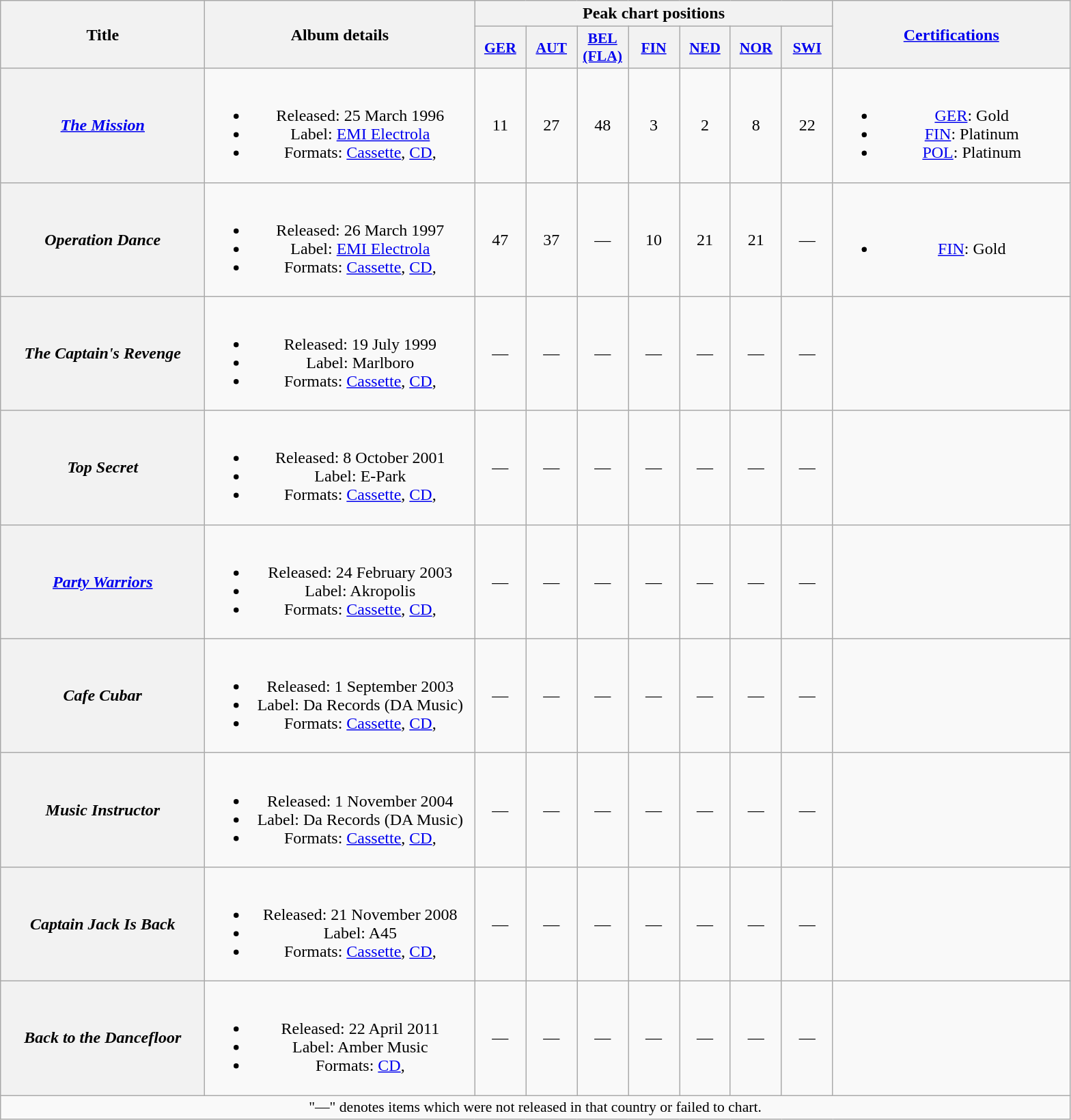<table class="wikitable plainrowheaders" style="text-align:center;">
<tr>
<th scope="col" rowspan="2" style="width:12em;">Title</th>
<th scope="col" rowspan="2" style="width:16em;">Album details</th>
<th scope="col" colspan="7">Peak chart positions</th>
<th scope="col" rowspan="2" style="width:14em;"><a href='#'>Certifications</a></th>
</tr>
<tr>
<th scope="col" style="width:3em;font-size:90%;"><a href='#'>GER</a><br></th>
<th scope="col" style="width:3em;font-size:90%;"><a href='#'>AUT</a><br></th>
<th scope="col" style="width:3em;font-size:90%;"><a href='#'>BEL (FLA)</a><br></th>
<th scope="col" style="width:3em;font-size:90%;"><a href='#'>FIN</a><br></th>
<th scope="col" style="width:3em;font-size:90%;"><a href='#'>NED</a><br></th>
<th scope="col" style="width:3em;font-size:90%;"><a href='#'>NOR</a><br></th>
<th scope="col" style="width:3em;font-size:90%;"><a href='#'>SWI</a><br></th>
</tr>
<tr>
<th scope="row"><em><a href='#'>The Mission</a></em></th>
<td><br><ul><li>Released: 25 March 1996</li><li>Label: <a href='#'>EMI Electrola</a></li><li>Formats: <a href='#'>Cassette</a>, <a href='#'>CD</a>,</li></ul></td>
<td>11</td>
<td>27</td>
<td>48</td>
<td>3</td>
<td>2</td>
<td>8</td>
<td>22</td>
<td><br><ul><li><a href='#'>GER</a>: Gold</li><li><a href='#'>FIN</a>: Platinum</li><li><a href='#'>POL</a>: Platinum</li></ul></td>
</tr>
<tr>
<th scope="row"><em>Operation Dance</em></th>
<td><br><ul><li>Released: 26 March 1997</li><li>Label: <a href='#'>EMI Electrola</a></li><li>Formats: <a href='#'>Cassette</a>, <a href='#'>CD</a>,</li></ul></td>
<td>47</td>
<td>37</td>
<td>—</td>
<td>10</td>
<td>21</td>
<td>21</td>
<td>—</td>
<td><br><ul><li><a href='#'>FIN</a>: Gold</li></ul></td>
</tr>
<tr>
<th scope="row"><em>The Captain's Revenge</em></th>
<td><br><ul><li>Released: 19 July 1999</li><li>Label: Marlboro</li><li>Formats: <a href='#'>Cassette</a>, <a href='#'>CD</a>,</li></ul></td>
<td>—</td>
<td>—</td>
<td>—</td>
<td>—</td>
<td>—</td>
<td>—</td>
<td>—</td>
<td></td>
</tr>
<tr>
<th scope="row"><em>Top Secret</em></th>
<td><br><ul><li>Released: 8 October 2001</li><li>Label: E-Park</li><li>Formats: <a href='#'>Cassette</a>, <a href='#'>CD</a>,</li></ul></td>
<td>—</td>
<td>—</td>
<td>—</td>
<td>—</td>
<td>—</td>
<td>—</td>
<td>—</td>
<td></td>
</tr>
<tr>
<th scope="row"><em><a href='#'>Party Warriors</a></em></th>
<td><br><ul><li>Released: 24 February 2003</li><li>Label: Akropolis</li><li>Formats: <a href='#'>Cassette</a>, <a href='#'>CD</a>,</li></ul></td>
<td>—</td>
<td>—</td>
<td>—</td>
<td>—</td>
<td>—</td>
<td>—</td>
<td>—</td>
<td></td>
</tr>
<tr>
<th scope="row"><em>Cafe Cubar</em></th>
<td><br><ul><li>Released: 1 September 2003</li><li>Label: Da Records (DA Music)</li><li>Formats: <a href='#'>Cassette</a>, <a href='#'>CD</a>,</li></ul></td>
<td>—</td>
<td>—</td>
<td>—</td>
<td>—</td>
<td>—</td>
<td>—</td>
<td>—</td>
<td></td>
</tr>
<tr>
<th scope="row"><em>Music Instructor</em></th>
<td><br><ul><li>Released: 1 November 2004</li><li>Label: Da Records (DA Music)</li><li>Formats: <a href='#'>Cassette</a>, <a href='#'>CD</a>,</li></ul></td>
<td>—</td>
<td>—</td>
<td>—</td>
<td>—</td>
<td>—</td>
<td>—</td>
<td>—</td>
<td></td>
</tr>
<tr>
<th scope="row"><em>Captain Jack Is Back</em></th>
<td><br><ul><li>Released: 21 November 2008</li><li>Label: A45</li><li>Formats: <a href='#'>Cassette</a>, <a href='#'>CD</a>,</li></ul></td>
<td>—</td>
<td>—</td>
<td>—</td>
<td>—</td>
<td>—</td>
<td>—</td>
<td>—</td>
<td></td>
</tr>
<tr>
<th scope="row"><em>Back to the Dancefloor</em></th>
<td><br><ul><li>Released: 22 April 2011</li><li>Label: Amber Music</li><li>Formats:  <a href='#'>CD</a>,</li></ul></td>
<td>—</td>
<td>—</td>
<td>—</td>
<td>—</td>
<td>—</td>
<td>—</td>
<td>—</td>
<td></td>
</tr>
<tr>
<td colspan="14" style="text-align:center; font-size:90%;">"—" denotes items which were not released in that country or failed to chart.</td>
</tr>
</table>
